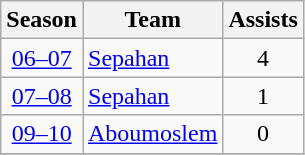<table class="wikitable" style="text-align: center;">
<tr>
<th>Season</th>
<th>Team</th>
<th>Assists</th>
</tr>
<tr>
<td><a href='#'>06–07</a></td>
<td align="left"><a href='#'>Sepahan</a></td>
<td>4</td>
</tr>
<tr>
<td><a href='#'>07–08</a></td>
<td align="left"><a href='#'>Sepahan</a></td>
<td>1</td>
</tr>
<tr>
<td><a href='#'>09–10</a></td>
<td align="left"><a href='#'>Aboumoslem</a></td>
<td>0</td>
</tr>
<tr>
</tr>
</table>
